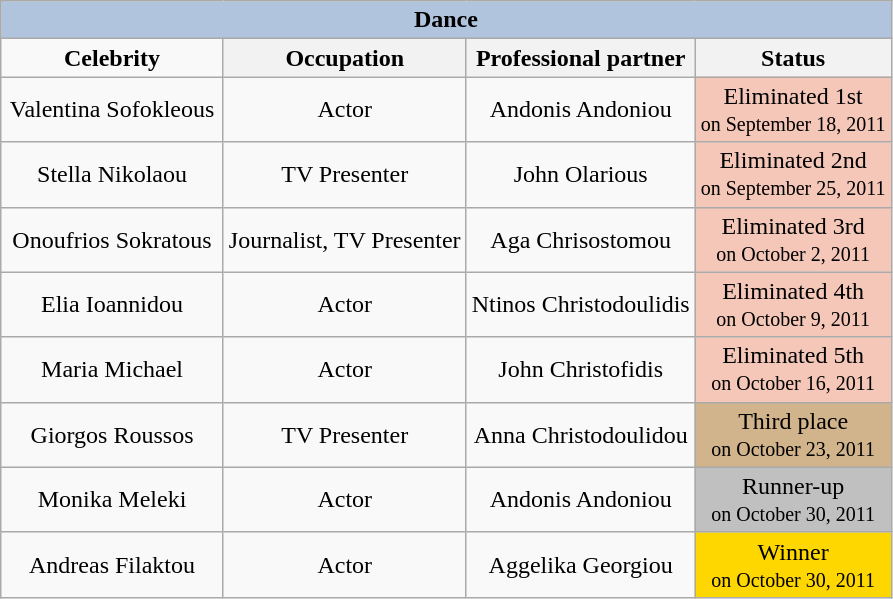<table class="wikitable sortable">
<tr style="text-align:center;">
<th colspan=4 style="background:#B0C4DE">Dance</th>
</tr>
<tr>
<td style="width:25%; text-align:center;"><strong>Celebrity</strong></td>
<th>Occupation</th>
<th>Professional partner</th>
<th>Status</th>
</tr>
<tr style="text-align:center;">
<td>Valentina Sofokleous</td>
<td>Actor</td>
<td>Andonis Andoniou</td>
<td style="background:#f4c7b8;">Eliminated 1st<br><small>on September 18, 2011</small></td>
</tr>
<tr style="text-align:center;">
<td>Stella Nikolaou</td>
<td>TV Presenter</td>
<td>John Olarious</td>
<td style="background:#f4c7b8;">Eliminated 2nd<br><small>on September 25, 2011</small></td>
</tr>
<tr style="text-align:center;">
<td>Onoufrios Sokratous</td>
<td>Journalist, TV Presenter</td>
<td>Aga Chrisostomou</td>
<td style="background:#f4c7b8;">Eliminated 3rd<br><small>on October 2, 2011</small></td>
</tr>
<tr style="text-align:center;">
<td>Elia Ioannidou</td>
<td>Actor</td>
<td>Ntinos Christodoulidis</td>
<td style="background:#f4c7b8;">Eliminated 4th<br><small>on October 9, 2011</small></td>
</tr>
<tr style="text-align:center;">
<td>Maria Michael</td>
<td>Actor</td>
<td>John Christofidis</td>
<td style="background:#f4c7b8;">Eliminated 5th<br><small>on October 16, 2011</small></td>
</tr>
<tr style="text-align:center;">
<td>Giorgos Roussos</td>
<td>TV Presenter</td>
<td>Anna Christodoulidou</td>
<td style="background:tan;">Third place<br><small>on October 23, 2011</small></td>
</tr>
<tr style="text-align:center;">
<td>Monika Meleki</td>
<td>Actor</td>
<td>Andonis Andoniou</td>
<td style="background:silver;">Runner-up<br><small>on October 30, 2011</small></td>
</tr>
<tr style="text-align:center;">
<td>Andreas Filaktou</td>
<td>Actor</td>
<td>Aggelika Georgiou</td>
<td style="background:gold;">Winner<br><small>on October 30, 2011</small></td>
</tr>
</table>
